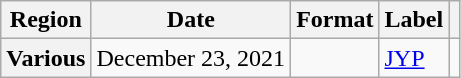<table class="wikitable plainrowheaders">
<tr>
<th scope="col">Region</th>
<th scope="col">Date</th>
<th scope="col">Format</th>
<th scope="col">Label</th>
<th scope="col"></th>
</tr>
<tr>
<th scope="row">Various</th>
<td rowspan="3">December 23, 2021</td>
<td></td>
<td rowspan="4"><a href='#'>JYP</a></td>
<td style="text-align:center"></td>
</tr>
</table>
